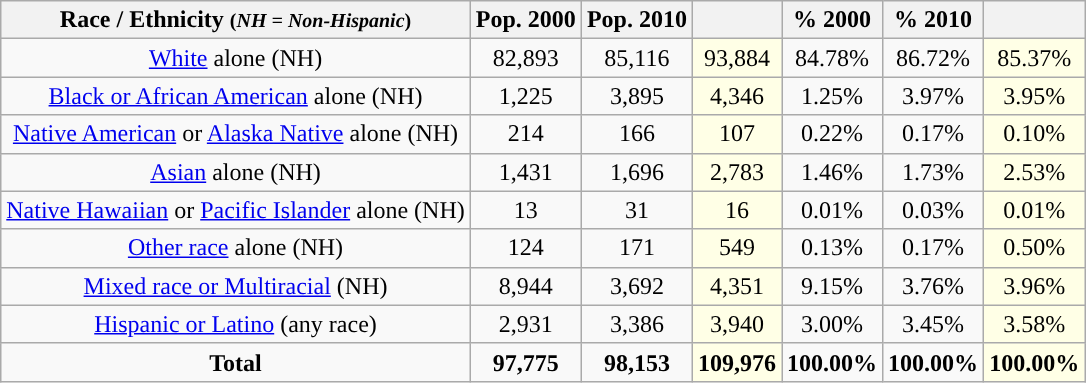<table class="wikitable" style="text-align:center;">
<tr>
<th>Race / Ethnicity <small>(<em>NH = Non-Hispanic</em>)</small></th>
<th>Pop. 2000</th>
<th>Pop. 2010</th>
<th></th>
<th>% 2000</th>
<th>% 2010</th>
<th></th>
</tr>
<tr>
<td><a href='#'>White</a> alone (NH)</td>
<td>82,893</td>
<td>85,116</td>
<td style='background: #ffffe6;'>93,884</td>
<td>84.78%</td>
<td>86.72%</td>
<td style='background: #ffffe6;'>85.37%</td>
</tr>
<tr>
<td><a href='#'>Black or African American</a> alone (NH)</td>
<td>1,225</td>
<td>3,895</td>
<td style='background: #ffffe6;'>4,346</td>
<td>1.25%</td>
<td>3.97%</td>
<td style='background: #ffffe6;'>3.95%</td>
</tr>
<tr>
<td><a href='#'>Native American</a> or <a href='#'>Alaska Native</a> alone (NH)</td>
<td>214</td>
<td>166</td>
<td style='background: #ffffe6;'>107</td>
<td>0.22%</td>
<td>0.17%</td>
<td style='background: #ffffe6;'>0.10%</td>
</tr>
<tr>
<td><a href='#'>Asian</a> alone (NH)</td>
<td>1,431</td>
<td>1,696</td>
<td style='background: #ffffe6;'>2,783</td>
<td>1.46%</td>
<td>1.73%</td>
<td style='background: #ffffe6;'>2.53%</td>
</tr>
<tr>
<td><a href='#'>Native Hawaiian</a> or <a href='#'>Pacific Islander</a> alone (NH)</td>
<td>13</td>
<td>31</td>
<td style='background: #ffffe6;'>16</td>
<td>0.01%</td>
<td>0.03%</td>
<td style='background: #ffffe6;'>0.01%</td>
</tr>
<tr>
<td><a href='#'>Other race</a> alone (NH)</td>
<td>124</td>
<td>171</td>
<td style='background: #ffffe6;'>549</td>
<td>0.13%</td>
<td>0.17%</td>
<td style='background: #ffffe6;'>0.50%</td>
</tr>
<tr>
<td><a href='#'>Mixed race or Multiracial</a> (NH)</td>
<td>8,944</td>
<td>3,692</td>
<td style='background: #ffffe6;'>4,351</td>
<td>9.15%</td>
<td>3.76%</td>
<td style='background: #ffffe6;'>3.96%</td>
</tr>
<tr>
<td><a href='#'>Hispanic or Latino</a> (any race)</td>
<td>2,931</td>
<td>3,386</td>
<td style='background: #ffffe6;'>3,940</td>
<td>3.00%</td>
<td>3.45%</td>
<td style='background: #ffffe6;'>3.58%</td>
</tr>
<tr>
<td><strong>Total</strong></td>
<td><strong>97,775</strong></td>
<td><strong>98,153</strong></td>
<td style='background: #ffffe6;'><strong>109,976</strong></td>
<td><strong>100.00%</strong></td>
<td><strong>100.00%</strong></td>
<td style='background: #ffffe6;'><strong>100.00%</strong></td>
</tr>
</table>
